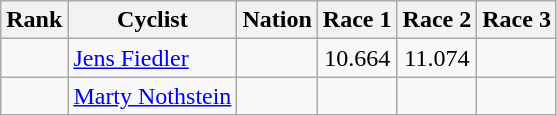<table class="wikitable sortable" style="text-align:center">
<tr>
<th>Rank</th>
<th>Cyclist</th>
<th>Nation</th>
<th>Race 1</th>
<th>Race 2</th>
<th>Race 3</th>
</tr>
<tr>
<td></td>
<td align=left><a href='#'>Jens Fiedler</a></td>
<td align=left></td>
<td>10.664</td>
<td>11.074</td>
<td></td>
</tr>
<tr>
<td></td>
<td align=left><a href='#'>Marty Nothstein</a></td>
<td align=left></td>
<td></td>
<td></td>
<td></td>
</tr>
</table>
